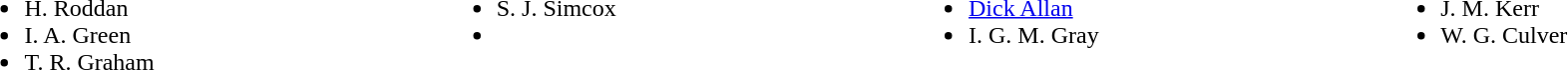<table style="width:100%;">
<tr>
<td style="vertical-align:top; width:20%;"><br><ul><li> H. Roddan</li><li> I. A. Green</li><li> T. R. Graham</li></ul></td>
<td style="vertical-align:top; width:20%;"><br><ul><li> S. J. Simcox</li><li></li></ul></td>
<td style="vertical-align:top; width:20%;"><br><ul><li> <a href='#'>Dick Allan</a></li><li> I. G. M. Gray</li></ul></td>
<td style="vertical-align:top; width:20%;"><br><ul><li> J. M. Kerr</li><li> W. G. Culver</li></ul></td>
</tr>
</table>
